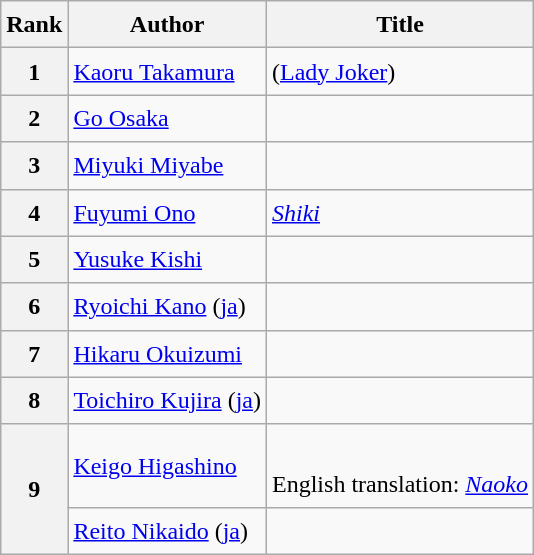<table class="wikitable sortable" style="font-size:1.00em; line-height:1.5em;">
<tr>
<th>Rank</th>
<th>Author</th>
<th>Title</th>
</tr>
<tr>
<th>1</th>
<td><a href='#'>Kaoru Takamura</a></td>
<td> (<a href='#'>Lady Joker</a>)</td>
</tr>
<tr>
<th>2</th>
<td><a href='#'>Go Osaka</a></td>
<td></td>
</tr>
<tr>
<th>3</th>
<td><a href='#'>Miyuki Miyabe</a></td>
<td></td>
</tr>
<tr>
<th>4</th>
<td><a href='#'>Fuyumi Ono</a></td>
<td><em><a href='#'>Shiki</a></em></td>
</tr>
<tr>
<th>5</th>
<td><a href='#'>Yusuke Kishi</a></td>
<td></td>
</tr>
<tr>
<th>6</th>
<td><a href='#'>Ryoichi Kano</a> (<a href='#'>ja</a>)</td>
<td></td>
</tr>
<tr>
<th>7</th>
<td><a href='#'>Hikaru Okuizumi</a></td>
<td></td>
</tr>
<tr>
<th>8</th>
<td><a href='#'>Toichiro Kujira</a> (<a href='#'>ja</a>)</td>
<td></td>
</tr>
<tr>
<th rowspan="2">9</th>
<td><a href='#'>Keigo Higashino</a></td>
<td><br>English translation: <em><a href='#'>Naoko</a></em></td>
</tr>
<tr>
<td><a href='#'>Reito Nikaido</a> (<a href='#'>ja</a>)</td>
<td></td>
</tr>
</table>
